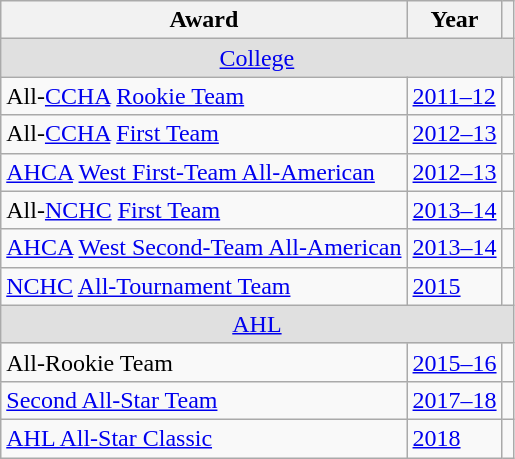<table class="wikitable">
<tr>
<th>Award</th>
<th>Year</th>
<th></th>
</tr>
<tr ALIGN="center" bgcolor="#e0e0e0">
<td colspan="3"><a href='#'>College</a></td>
</tr>
<tr>
<td>All-<a href='#'>CCHA</a> <a href='#'>Rookie Team</a></td>
<td><a href='#'>2011–12</a></td>
<td></td>
</tr>
<tr>
<td>All-<a href='#'>CCHA</a> <a href='#'>First Team</a></td>
<td><a href='#'>2012–13</a></td>
<td></td>
</tr>
<tr>
<td><a href='#'>AHCA</a> <a href='#'>West First-Team All-American</a></td>
<td><a href='#'>2012–13</a></td>
<td></td>
</tr>
<tr>
<td>All-<a href='#'>NCHC</a> <a href='#'>First Team</a></td>
<td><a href='#'>2013–14</a></td>
<td></td>
</tr>
<tr>
<td><a href='#'>AHCA</a> <a href='#'>West Second-Team All-American</a></td>
<td><a href='#'>2013–14</a></td>
<td></td>
</tr>
<tr>
<td><a href='#'>NCHC</a> <a href='#'>All-Tournament Team</a></td>
<td><a href='#'>2015</a></td>
<td></td>
</tr>
<tr ALIGN="center" bgcolor="#e0e0e0">
<td colspan="3"><a href='#'>AHL</a></td>
</tr>
<tr>
<td>All-Rookie Team</td>
<td><a href='#'>2015–16</a></td>
<td></td>
</tr>
<tr>
<td><a href='#'>Second All-Star Team</a></td>
<td><a href='#'>2017–18</a></td>
<td></td>
</tr>
<tr>
<td><a href='#'>AHL All-Star Classic</a></td>
<td><a href='#'>2018</a></td>
<td></td>
</tr>
</table>
